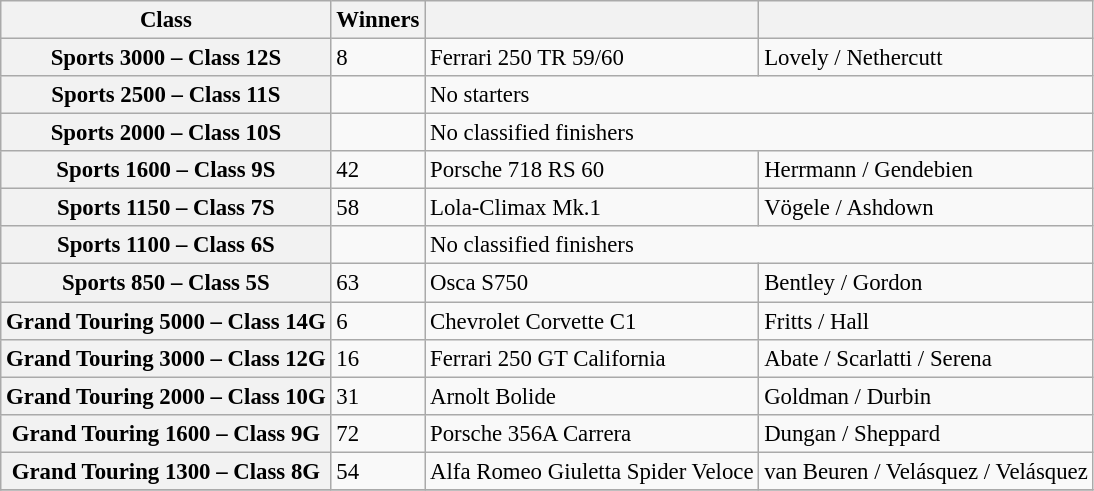<table class="wikitable" style="font-size: 95%">
<tr>
<th>Class</th>
<th>Winners</th>
<th></th>
<th></th>
</tr>
<tr>
<th>Sports 3000 – Class 12S</th>
<td>8</td>
<td>Ferrari 250 TR 59/60</td>
<td>Lovely / Nethercutt</td>
</tr>
<tr>
<th>Sports 2500 – Class 11S</th>
<td></td>
<td colspan=2>No starters</td>
</tr>
<tr>
<th>Sports 2000 – Class 10S</th>
<td></td>
<td colspan=2>No classified finishers</td>
</tr>
<tr>
<th>Sports 1600 – Class 9S</th>
<td>42</td>
<td>Porsche 718 RS 60</td>
<td>Herrmann / Gendebien</td>
</tr>
<tr>
<th>Sports 1150 – Class 7S</th>
<td>58</td>
<td>Lola-Climax Mk.1</td>
<td>Vögele / Ashdown</td>
</tr>
<tr>
<th>Sports 1100 – Class 6S</th>
<td></td>
<td colspan=2>No classified finishers</td>
</tr>
<tr>
<th>Sports 850 – Class 5S</th>
<td>63</td>
<td>Osca S750</td>
<td>Bentley / Gordon</td>
</tr>
<tr>
<th>Grand Touring 5000 – Class 14G</th>
<td>6</td>
<td>Chevrolet Corvette C1</td>
<td>Fritts / Hall</td>
</tr>
<tr>
<th>Grand Touring 3000 – Class 12G</th>
<td>16</td>
<td>Ferrari 250 GT California</td>
<td>Abate / Scarlatti / Serena</td>
</tr>
<tr>
<th>Grand Touring 2000 – Class 10G</th>
<td>31</td>
<td>Arnolt Bolide</td>
<td>Goldman / Durbin</td>
</tr>
<tr>
<th>Grand Touring 1600 – Class 9G</th>
<td>72</td>
<td>Porsche 356A Carrera</td>
<td>Dungan / Sheppard</td>
</tr>
<tr>
<th>Grand Touring 1300 – Class 8G</th>
<td>54</td>
<td>Alfa Romeo Giuletta Spider Veloce</td>
<td>van Beuren / Velásquez / Velásquez</td>
</tr>
<tr>
</tr>
</table>
